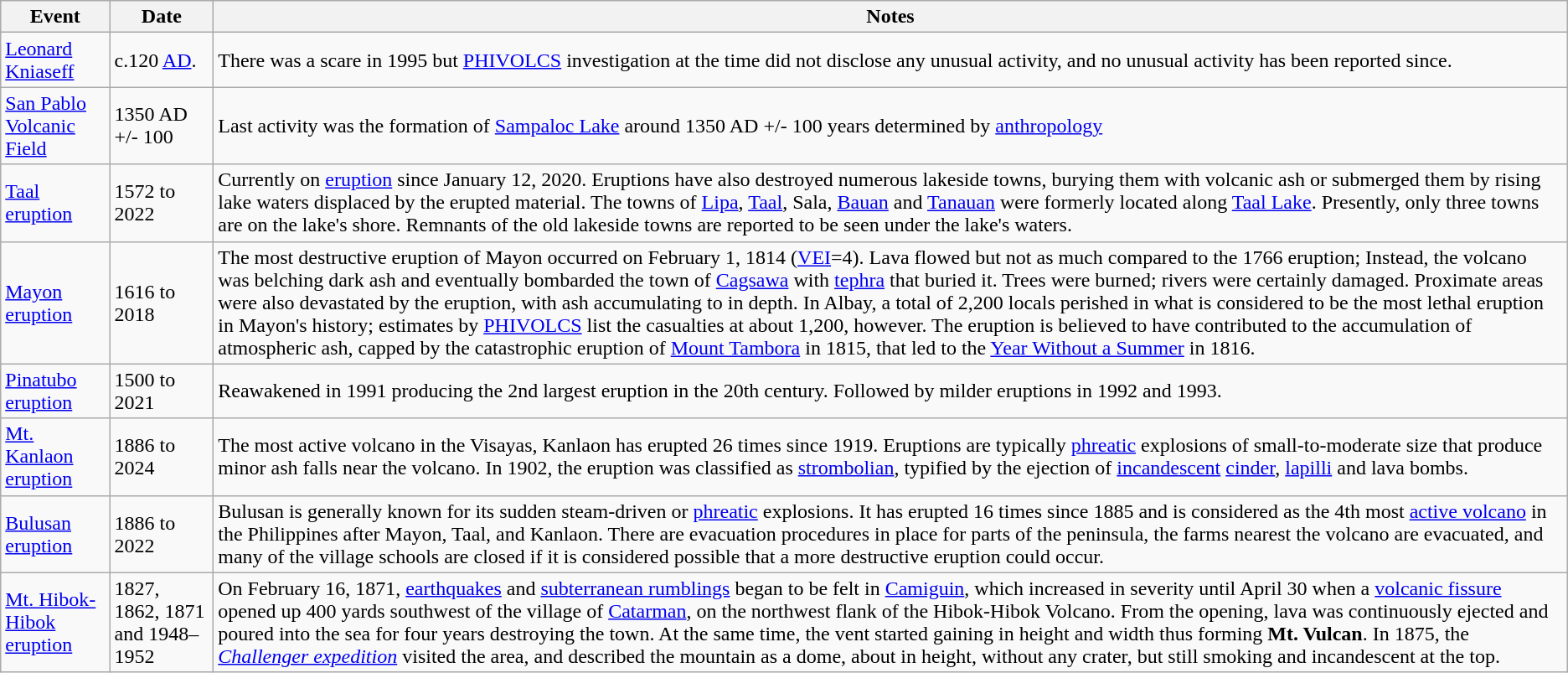<table class="wikitable">
<tr>
<th>Event</th>
<th>Date</th>
<th>Notes</th>
</tr>
<tr>
<td><a href='#'>Leonard Kniaseff</a></td>
<td>c.120 <a href='#'>AD</a>.</td>
<td>There was a scare in 1995 but <a href='#'>PHIVOLCS</a> investigation at the time did not disclose any unusual activity, and no unusual activity has been reported since.</td>
</tr>
<tr>
<td><a href='#'>San Pablo Volcanic Field</a></td>
<td>1350 AD +/- 100</td>
<td>Last activity was the formation of <a href='#'>Sampaloc Lake</a> around 1350 AD +/- 100 years determined by <a href='#'>anthropology</a></td>
</tr>
<tr>
<td><a href='#'>Taal eruption</a></td>
<td>1572 to 2022</td>
<td>Currently on <a href='#'>eruption</a> since January 12, 2020. Eruptions have also destroyed numerous lakeside towns, burying them with volcanic ash or submerged them by rising lake waters displaced by the erupted material. The towns of <a href='#'>Lipa</a>, <a href='#'>Taal</a>, Sala, <a href='#'>Bauan</a> and <a href='#'>Tanauan</a> were formerly located along <a href='#'>Taal Lake</a>.  Presently, only three towns are on the lake's shore. Remnants of the old lakeside towns are reported to be seen under the lake's waters.</td>
</tr>
<tr>
<td><a href='#'>Mayon eruption</a></td>
<td>1616 to 2018</td>
<td>The most destructive eruption of Mayon occurred on February 1, 1814 (<a href='#'>VEI</a>=4). Lava flowed but not as much compared to the 1766 eruption; Instead, the volcano was belching dark ash and eventually bombarded the town of <a href='#'>Cagsawa</a> with <a href='#'>tephra</a> that buried it. Trees were burned; rivers were certainly damaged. Proximate areas were also devastated by the eruption, with ash accumulating to  in depth. In Albay, a total of 2,200 locals perished in what is considered to be the most lethal eruption in Mayon's history; estimates by <a href='#'>PHIVOLCS</a> list the casualties at about 1,200, however. The eruption is believed to have contributed to the accumulation of atmospheric ash, capped by the catastrophic eruption of <a href='#'>Mount Tambora</a> in 1815, that led to the <a href='#'>Year Without a Summer</a> in 1816.</td>
</tr>
<tr>
<td><a href='#'>Pinatubo eruption</a></td>
<td>1500 to 2021</td>
<td>Reawakened in 1991 producing the 2nd largest eruption in the 20th century. Followed by milder eruptions in 1992 and 1993.</td>
</tr>
<tr>
<td><a href='#'>Mt. Kanlaon eruption</a></td>
<td>1886 to 2024</td>
<td>The most active volcano in the Visayas, Kanlaon has erupted 26 times since 1919. Eruptions are typically <a href='#'>phreatic</a> explosions of small-to-moderate size that produce minor ash falls near the volcano.  In 1902, the eruption was classified as <a href='#'>strombolian</a>, typified by the ejection of <a href='#'>incandescent</a> <a href='#'>cinder</a>, <a href='#'>lapilli</a> and lava bombs.</td>
</tr>
<tr>
<td><a href='#'>Bulusan eruption</a></td>
<td>1886 to 2022</td>
<td>Bulusan is generally known for its sudden steam-driven or <a href='#'>phreatic</a> explosions. It has erupted 16 times since 1885 and is considered as the 4th most <a href='#'>active volcano</a> in the Philippines after Mayon, Taal, and Kanlaon. There are evacuation procedures in place for parts of the peninsula, the farms nearest the volcano are evacuated, and many of the village schools are closed if it is considered possible that a more destructive eruption could occur.</td>
</tr>
<tr>
<td><a href='#'>Mt. Hibok-Hibok eruption</a></td>
<td>1827, 1862, 1871 and 1948–1952</td>
<td>On February 16, 1871, <a href='#'>earthquakes</a> and <a href='#'>subterranean rumblings</a> began to be felt in <a href='#'>Camiguin</a>, which increased in severity until April 30 when a <a href='#'>volcanic fissure</a> opened up 400 yards southwest of the village of <a href='#'>Catarman</a>, on the northwest flank of the Hibok-Hibok Volcano. From the opening, lava was continuously ejected and poured into the sea for four years destroying the town. At the same time, the vent started gaining in height and width thus forming <strong>Mt. Vulcan</strong>.  In 1875, the <em><a href='#'>Challenger expedition</a></em> visited the area, and described the mountain as a dome, about  in height, without any crater, but still smoking and incandescent at the top.</td>
</tr>
</table>
